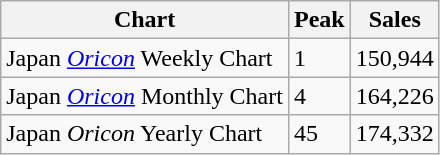<table class="wikitable sortable">
<tr>
<th>Chart</th>
<th>Peak</th>
<th>Sales</th>
</tr>
<tr>
<td>Japan <em><a href='#'>Oricon</a></em> Weekly Chart</td>
<td>1</td>
<td>150,944</td>
</tr>
<tr>
<td>Japan <em><a href='#'>Oricon</a></em> Monthly Chart</td>
<td>4</td>
<td>164,226</td>
</tr>
<tr>
<td>Japan <em>Oricon</em> Yearly Chart</td>
<td>45</td>
<td>174,332</td>
</tr>
</table>
